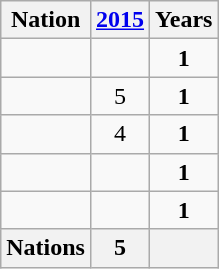<table class="wikitable" style="text-align:center">
<tr>
<th>Nation</th>
<th><a href='#'>2015</a></th>
<th>Years</th>
</tr>
<tr>
<td align=left></td>
<td></td>
<td><strong>1</strong></td>
</tr>
<tr>
<td align=left></td>
<td>5</td>
<td><strong>1</strong></td>
</tr>
<tr>
<td align=left></td>
<td>4</td>
<td><strong>1</strong></td>
</tr>
<tr>
<td align=left></td>
<td></td>
<td><strong>1</strong></td>
</tr>
<tr>
<td align=left></td>
<td></td>
<td><strong>1</strong></td>
</tr>
<tr>
<th>Nations</th>
<th>5</th>
<th></th>
</tr>
</table>
